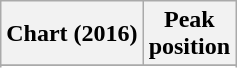<table class="wikitable sortable plainrowheaders" style="text-align:center;">
<tr>
<th>Chart (2016)</th>
<th>Peak <br> position</th>
</tr>
<tr>
</tr>
<tr>
</tr>
</table>
